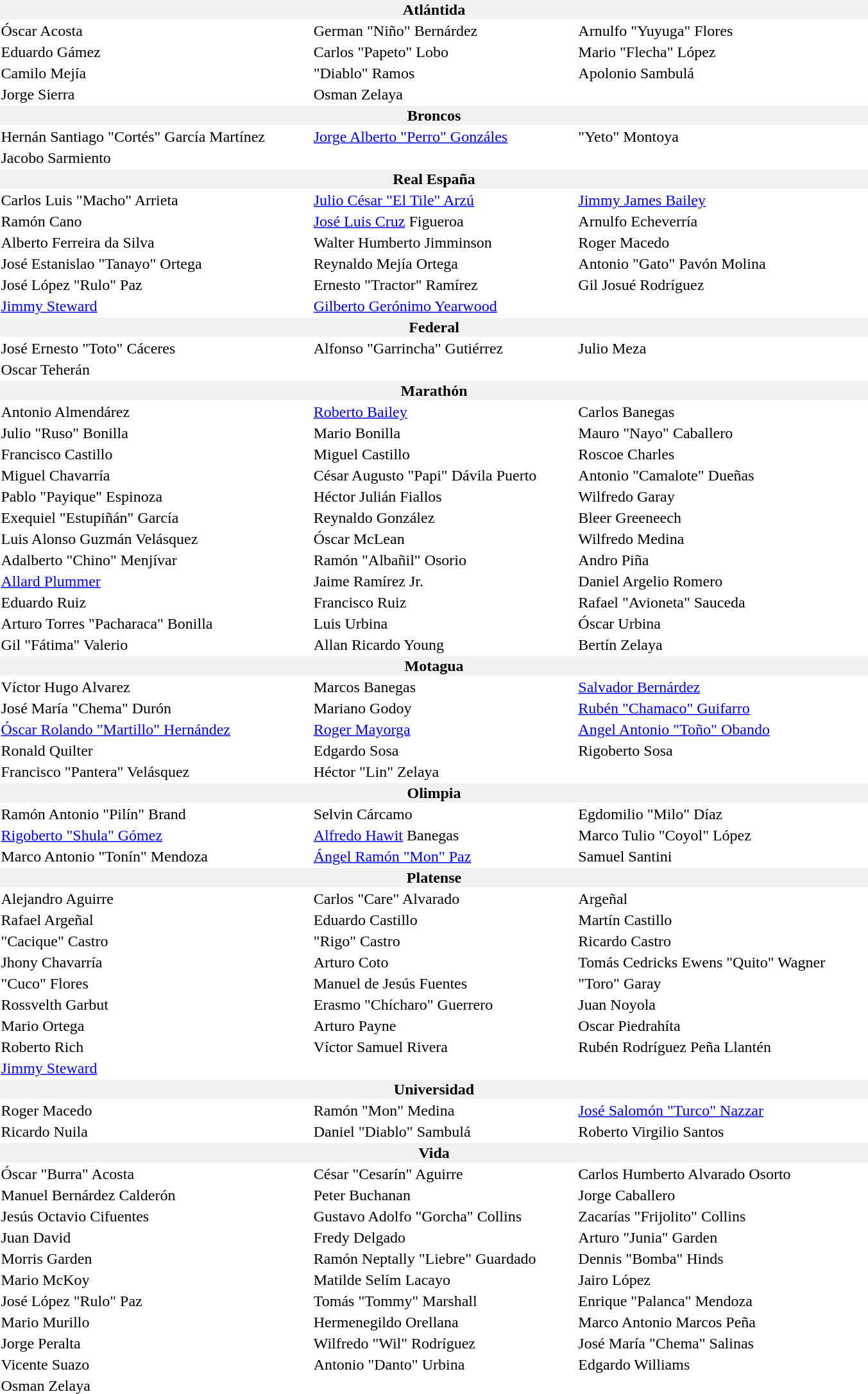<table border="0">
<tr bgcolor="f1f1f1">
<th width="900" colspan="3">Atlántida</th>
</tr>
<tr>
<td> Óscar Acosta</td>
<td> German "Niño" Bernárdez</td>
<td> Arnulfo "Yuyuga" Flores</td>
</tr>
<tr>
<td> Eduardo Gámez</td>
<td> Carlos "Papeto" Lobo</td>
<td> Mario "Flecha" López</td>
</tr>
<tr>
<td> Camilo Mejía</td>
<td> "Diablo" Ramos</td>
<td> Apolonio Sambulá</td>
</tr>
<tr>
<td> Jorge Sierra</td>
<td> Osman Zelaya</td>
<td></td>
</tr>
<tr bgcolor="f1f1f1">
<th colspan="3">Broncos</th>
</tr>
<tr>
<td> Hernán Santiago "Cortés" García Martínez</td>
<td> <a href='#'>Jorge Alberto "Perro" Gonzáles</a></td>
<td> "Yeto" Montoya</td>
</tr>
<tr>
<td> Jacobo Sarmiento</td>
<td></td>
<td></td>
</tr>
<tr bgcolor="f1f1f1">
<th colspan="3">Real España</th>
</tr>
<tr>
<td> Carlos Luis "Macho" Arrieta</td>
<td> <a href='#'>Julio César "El Tile" Arzú</a></td>
<td> <a href='#'>Jimmy James Bailey</a></td>
</tr>
<tr>
<td> Ramón Cano</td>
<td> <a href='#'>José Luis Cruz</a> Figueroa</td>
<td> Arnulfo Echeverría</td>
</tr>
<tr>
<td> Alberto Ferreira da Silva</td>
<td> Walter Humberto Jimminson</td>
<td> Roger Macedo</td>
</tr>
<tr>
<td> José Estanislao "Tanayo" Ortega</td>
<td> Reynaldo Mejía Ortega</td>
<td> Antonio "Gato" Pavón Molina</td>
</tr>
<tr>
<td> José López "Rulo" Paz</td>
<td> Ernesto "Tractor" Ramírez</td>
<td> Gil Josué Rodríguez</td>
</tr>
<tr>
<td> <a href='#'>Jimmy Steward</a></td>
<td> <a href='#'>Gilberto Gerónimo Yearwood</a></td>
<td></td>
</tr>
<tr bgcolor="f1f1f1">
<th colspan="3">Federal</th>
</tr>
<tr>
<td> José Ernesto "Toto" Cáceres</td>
<td> Alfonso "Garrincha" Gutiérrez</td>
<td> Julio Meza</td>
</tr>
<tr>
<td> Oscar Teherán</td>
<td></td>
<td></td>
</tr>
<tr bgcolor="f1f1f1">
<th colspan="3">Marathón</th>
</tr>
<tr>
<td> Antonio Almendárez</td>
<td> <a href='#'>Roberto Bailey</a></td>
<td> Carlos Banegas</td>
</tr>
<tr>
<td> Julio "Ruso" Bonilla</td>
<td> Mario Bonilla</td>
<td> Mauro "Nayo" Caballero</td>
</tr>
<tr>
<td> Francisco Castillo</td>
<td> Miguel Castillo</td>
<td> Roscoe Charles</td>
</tr>
<tr>
<td> Miguel Chavarría</td>
<td> César Augusto "Papi" Dávila Puerto</td>
<td> Antonio "Camalote" Dueñas</td>
</tr>
<tr>
<td> Pablo "Payique" Espinoza</td>
<td> Héctor Julián Fiallos</td>
<td> Wilfredo Garay</td>
</tr>
<tr>
<td> Exequiel "Estupiñán" García</td>
<td> Reynaldo González</td>
<td> Bleer Greeneech</td>
</tr>
<tr>
<td> Luis Alonso Guzmán Velásquez</td>
<td> Óscar McLean</td>
<td> Wilfredo Medina</td>
</tr>
<tr>
<td> Adalberto "Chino" Menjívar</td>
<td> Ramón "Albañil" Osorio</td>
<td> Andro Piña</td>
</tr>
<tr>
<td> <a href='#'>Allard Plummer</a></td>
<td> Jaime Ramírez Jr.</td>
<td> Daniel Argelio Romero</td>
</tr>
<tr>
<td> Eduardo Ruiz</td>
<td> Francisco Ruiz</td>
<td> Rafael "Avioneta" Sauceda</td>
</tr>
<tr>
<td> Arturo Torres "Pacharaca" Bonilla</td>
<td> Luis Urbina</td>
<td> Óscar Urbina</td>
</tr>
<tr>
<td> Gil "Fátima" Valerio</td>
<td> Allan Ricardo Young</td>
<td> Bertín Zelaya</td>
</tr>
<tr bgcolor="f1f1f1">
<th colspan="3">Motagua</th>
</tr>
<tr>
<td> Víctor Hugo Alvarez</td>
<td> Marcos Banegas</td>
<td> <a href='#'>Salvador Bernárdez</a></td>
</tr>
<tr>
<td> José María "Chema" Durón</td>
<td> Mariano Godoy</td>
<td> <a href='#'>Rubén "Chamaco" Guifarro</a></td>
</tr>
<tr>
<td> <a href='#'>Óscar Rolando "Martillo" Hernández</a></td>
<td> <a href='#'>Roger Mayorga</a></td>
<td> <a href='#'>Angel Antonio "Toño" Obando</a></td>
</tr>
<tr>
<td> Ronald Quilter</td>
<td> Edgardo Sosa</td>
<td> Rigoberto Sosa</td>
</tr>
<tr>
<td> Francisco "Pantera" Velásquez</td>
<td> Héctor "Lin" Zelaya</td>
<td></td>
</tr>
<tr bgcolor="f1f1f1">
<th colspan="3">Olimpia</th>
</tr>
<tr>
<td> Ramón Antonio "Pilín" Brand</td>
<td> Selvin Cárcamo</td>
<td> Egdomilio "Milo" Díaz</td>
</tr>
<tr>
<td> <a href='#'>Rigoberto "Shula" Gómez</a></td>
<td> <a href='#'>Alfredo Hawit</a> Banegas</td>
<td> Marco Tulio "Coyol" López</td>
</tr>
<tr>
<td> Marco Antonio "Tonín" Mendoza</td>
<td> <a href='#'>Ángel Ramón "Mon" Paz</a></td>
<td> Samuel Santini</td>
</tr>
<tr bgcolor="f1f1f1">
<th colspan="3">Platense</th>
</tr>
<tr>
<td> Alejandro Aguirre</td>
<td> Carlos "Care" Alvarado</td>
<td>  Argeñal</td>
</tr>
<tr>
<td> Rafael Argeñal</td>
<td> Eduardo Castillo</td>
<td> Martín Castillo</td>
</tr>
<tr>
<td> "Cacique" Castro</td>
<td> "Rigo" Castro</td>
<td> Ricardo Castro</td>
</tr>
<tr>
<td> Jhony Chavarría</td>
<td> Arturo Coto</td>
<td> Tomás Cedricks Ewens "Quito" Wagner</td>
</tr>
<tr>
<td> "Cuco" Flores</td>
<td> Manuel de Jesús Fuentes</td>
<td> "Toro" Garay</td>
</tr>
<tr>
<td> Rossvelth Garbut</td>
<td> Erasmo "Chícharo" Guerrero</td>
<td> Juan Noyola</td>
</tr>
<tr>
<td> Mario Ortega</td>
<td> Arturo Payne</td>
<td> Oscar Piedrahíta</td>
</tr>
<tr>
<td> Roberto Rich</td>
<td> Víctor Samuel Rivera</td>
<td> Rubén Rodríguez Peña Llantén</td>
</tr>
<tr>
<td> <a href='#'>Jimmy Steward</a></td>
<td></td>
<td></td>
</tr>
<tr bgcolor="f1f1f1">
<th colspan="3">Universidad</th>
</tr>
<tr>
<td> Roger Macedo</td>
<td> Ramón "Mon" Medina</td>
<td> <a href='#'>José Salomón "Turco" Nazzar</a></td>
</tr>
<tr>
<td> Ricardo Nuila</td>
<td> Daniel "Diablo" Sambulá</td>
<td> Roberto Virgilio Santos</td>
</tr>
<tr bgcolor="f1f1f1">
<th colspan="3">Vida</th>
</tr>
<tr>
<td> Óscar "Burra" Acosta</td>
<td> César "Cesarín" Aguirre</td>
<td> Carlos Humberto Alvarado Osorto</td>
</tr>
<tr>
<td> Manuel Bernárdez Calderón</td>
<td> Peter Buchanan</td>
<td> Jorge Caballero</td>
</tr>
<tr>
<td> Jesús Octavio Cifuentes</td>
<td> Gustavo Adolfo "Gorcha" Collins</td>
<td> Zacarías "Frijolito" Collins</td>
</tr>
<tr>
<td> Juan David</td>
<td> Fredy Delgado</td>
<td> Arturo "Junia" Garden</td>
</tr>
<tr>
<td> Morris Garden</td>
<td> Ramón Neptally "Liebre" Guardado</td>
<td> Dennis "Bomba" Hinds</td>
</tr>
<tr>
<td> Mario McKoy</td>
<td> Matilde Selím Lacayo</td>
<td> Jairo López</td>
</tr>
<tr>
<td> José López "Rulo" Paz</td>
<td> Tomás "Tommy" Marshall</td>
<td> Enrique "Palanca" Mendoza</td>
</tr>
<tr>
<td> Mario Murillo</td>
<td> Hermenegildo Orellana</td>
<td> Marco Antonio Marcos Peña</td>
</tr>
<tr>
<td> Jorge Peralta</td>
<td> Wilfredo "Wil" Rodríguez</td>
<td> José María "Chema" Salinas</td>
</tr>
<tr>
<td> Vicente Suazo</td>
<td> Antonio "Danto" Urbina</td>
<td> Edgardo Williams</td>
</tr>
<tr>
<td> Osman Zelaya</td>
<td></td>
<td></td>
</tr>
</table>
